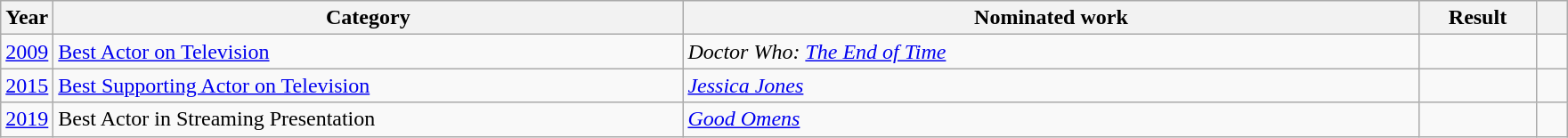<table class=wikitable>
<tr>
<th scope="col" style="width:1em;">Year</th>
<th scope="col" style="width:29em;">Category</th>
<th scope="col" style="width:34em;">Nominated work</th>
<th scope="col" style="width:5em;">Result</th>
<th scope="col" style="width:1em;"></th>
</tr>
<tr>
<td><a href='#'>2009</a></td>
<td><a href='#'>Best Actor on Television</a></td>
<td><em>Doctor Who: <a href='#'>The End of Time</a></em></td>
<td></td>
<td></td>
</tr>
<tr>
<td><a href='#'>2015</a></td>
<td><a href='#'>Best Supporting Actor on Television</a></td>
<td><em><a href='#'>Jessica Jones</a></em></td>
<td></td>
<td></td>
</tr>
<tr>
<td><a href='#'>2019</a></td>
<td>Best Actor in Streaming Presentation</td>
<td><em><a href='#'>Good Omens</a></em></td>
<td></td>
<td></td>
</tr>
</table>
